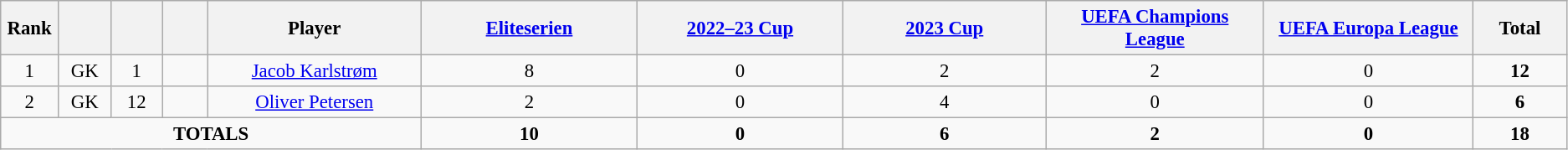<table class="wikitable" style="font-size: 95%; text-align: center;">
<tr>
<th width=40>Rank</th>
<th width=40></th>
<th width=40></th>
<th width=40></th>
<th width=200>Player</th>
<th width=200><a href='#'>Eliteserien</a></th>
<th width=200><a href='#'>2022–23 Cup</a></th>
<th width=200><a href='#'>2023 Cup</a></th>
<th width=200><a href='#'>UEFA Champions League</a></th>
<th width=200><a href='#'>UEFA Europa League</a></th>
<th width=80><strong>Total</strong></th>
</tr>
<tr>
<td>1</td>
<td>GK</td>
<td>1</td>
<td></td>
<td><a href='#'>Jacob Karlstrøm</a></td>
<td>8</td>
<td>0</td>
<td>2</td>
<td>2</td>
<td>0</td>
<td><strong>12</strong></td>
</tr>
<tr>
<td>2</td>
<td>GK</td>
<td>12</td>
<td></td>
<td><a href='#'>Oliver Petersen</a></td>
<td>2</td>
<td>0</td>
<td>4</td>
<td>0</td>
<td>0</td>
<td><strong>6</strong></td>
</tr>
<tr>
<td colspan="5"><strong>TOTALS</strong></td>
<td><strong>10</strong></td>
<td><strong>0</strong></td>
<td><strong>6</strong></td>
<td><strong>2</strong></td>
<td><strong>0</strong></td>
<td><strong>18</strong></td>
</tr>
</table>
